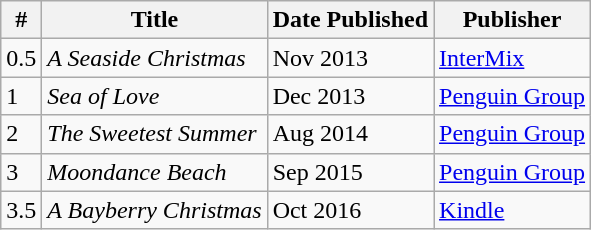<table class="wikitable">
<tr>
<th>#</th>
<th>Title</th>
<th>Date Published</th>
<th>Publisher</th>
</tr>
<tr>
<td>0.5</td>
<td><em>A Seaside Christmas</em></td>
<td>Nov 2013</td>
<td><a href='#'>InterMix</a></td>
</tr>
<tr>
<td>1</td>
<td><em>Sea of Love</em></td>
<td>Dec 2013</td>
<td><a href='#'>Penguin Group</a></td>
</tr>
<tr>
<td>2</td>
<td><em>The Sweetest Summer</em></td>
<td>Aug 2014</td>
<td><a href='#'>Penguin Group</a></td>
</tr>
<tr>
<td>3</td>
<td><em>Moondance Beach</em></td>
<td>Sep 2015</td>
<td><a href='#'>Penguin Group</a></td>
</tr>
<tr>
<td>3.5</td>
<td><em>A Bayberry Christmas</em></td>
<td>Oct 2016</td>
<td><a href='#'>Kindle</a></td>
</tr>
</table>
